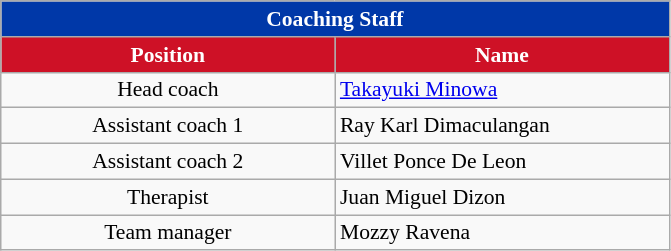<table class="wikitable" style="font-size:90%; text-align:center;">
<tr>
<th colspan="5" style= "background:#0038A8; color:#FFFFFF; text-align:center"><strong>Coaching Staff</strong></th>
</tr>
<tr>
<th style="width:15em; background:#CE1126; color:#FFFFFF;">Position</th>
<th style="width:15em; background:#CE1126; color:#FFFFFF;">Name</th>
</tr>
<tr>
<td>Head coach</td>
<td align="left"> <a href='#'>Takayuki Minowa</a></td>
</tr>
<tr>
<td>Assistant coach 1</td>
<td align="left"> Ray Karl Dimaculangan</td>
</tr>
<tr>
<td>Assistant coach 2</td>
<td align="left"> Villet Ponce De Leon</td>
</tr>
<tr>
<td>Therapist</td>
<td align="left"> Juan Miguel Dizon</td>
</tr>
<tr>
<td>Team manager</td>
<td align="left"> Mozzy Ravena</td>
</tr>
</table>
